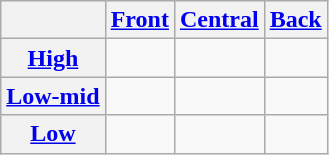<table class="wikitable" style="text-align: center;">
<tr>
<th></th>
<th><a href='#'>Front</a></th>
<th><a href='#'>Central</a></th>
<th><a href='#'>Back</a></th>
</tr>
<tr>
<th><a href='#'>High</a></th>
<td></td>
<td></td>
<td></td>
</tr>
<tr>
<th><a href='#'>Low-mid</a></th>
<td></td>
<td></td>
<td></td>
</tr>
<tr>
<th><a href='#'>Low</a></th>
<td></td>
<td></td>
<td></td>
</tr>
</table>
